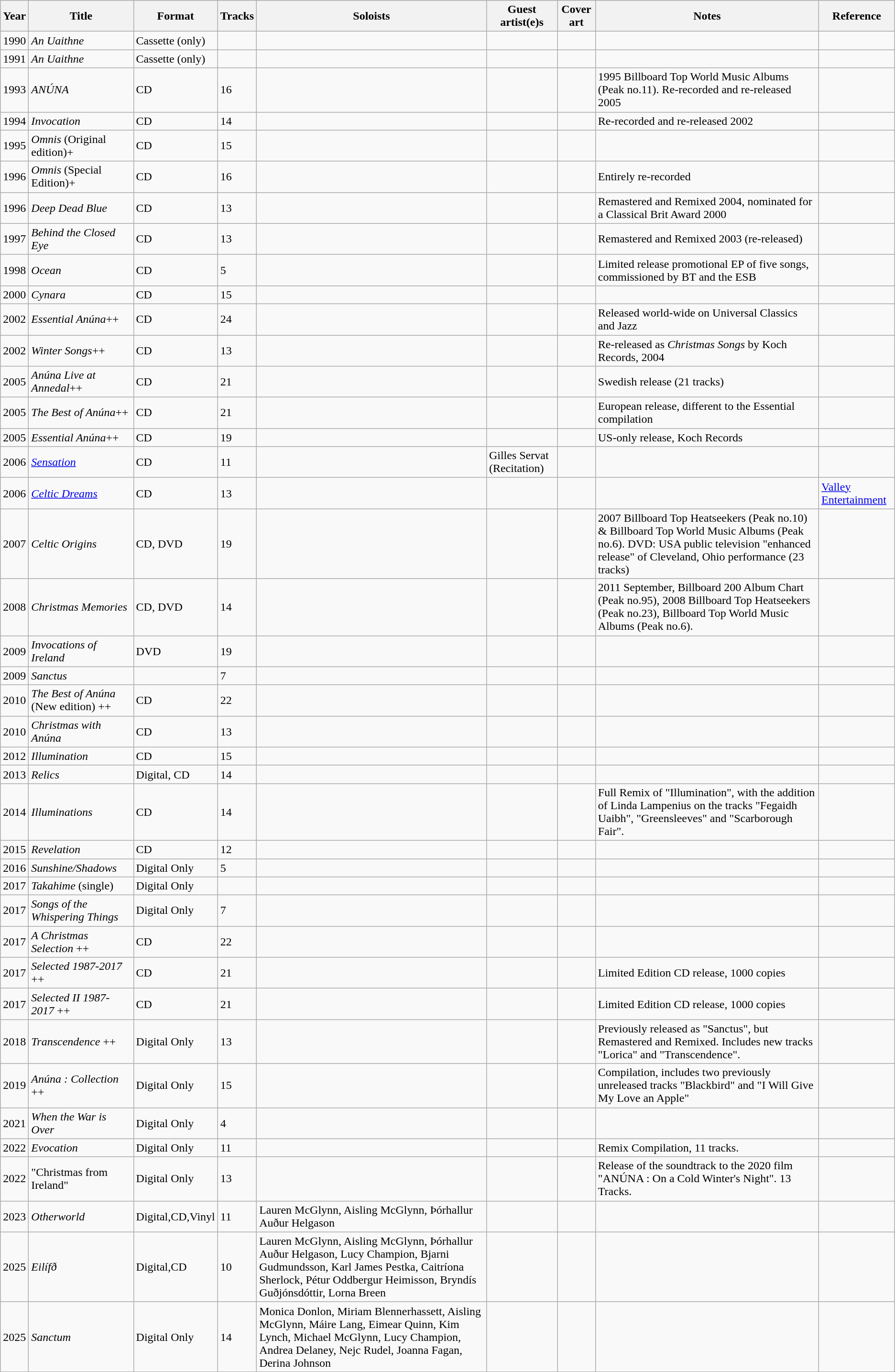<table class="wikitable">
<tr>
<th>Year</th>
<th>Title</th>
<th>Format</th>
<th>Tracks</th>
<th>Soloists</th>
<th>Guest artist(e)s</th>
<th>Cover art</th>
<th>Notes</th>
<th>Reference</th>
</tr>
<tr>
<td>1990</td>
<td><em>An Uaithne</em></td>
<td>Cassette (only)</td>
<td></td>
<td></td>
<td></td>
<td></td>
<td></td>
<td></td>
</tr>
<tr>
<td>1991</td>
<td><em>An Uaithne</em></td>
<td>Cassette (only)</td>
<td></td>
<td></td>
<td></td>
<td></td>
<td></td>
<td></td>
</tr>
<tr>
<td>1993</td>
<td><em>ANÚNA</em></td>
<td>CD</td>
<td>16</td>
<td></td>
<td></td>
<td></td>
<td>1995 Billboard Top World Music Albums (Peak no.11). Re-recorded and re-released 2005</td>
<td></td>
</tr>
<tr>
<td>1994</td>
<td><em>Invocation</em></td>
<td>CD</td>
<td>14</td>
<td></td>
<td></td>
<td></td>
<td>Re-recorded and re-released 2002</td>
<td></td>
</tr>
<tr>
<td>1995</td>
<td><em>Omnis</em> (Original edition)+</td>
<td>CD</td>
<td>15</td>
<td></td>
<td></td>
<td></td>
<td></td>
<td></td>
</tr>
<tr>
<td>1996</td>
<td><em>Omnis</em> (Special Edition)+</td>
<td>CD</td>
<td>16</td>
<td></td>
<td></td>
<td></td>
<td>Entirely re-recorded</td>
<td></td>
</tr>
<tr>
<td>1996</td>
<td><em>Deep Dead Blue</em></td>
<td>CD</td>
<td>13</td>
<td></td>
<td></td>
<td></td>
<td>Remastered and Remixed 2004, nominated for a Classical Brit Award 2000</td>
<td></td>
</tr>
<tr>
<td>1997</td>
<td><em>Behind the Closed Eye</em></td>
<td>CD</td>
<td>13</td>
<td></td>
<td></td>
<td></td>
<td>Remastered and Remixed 2003 (re-released)</td>
<td></td>
</tr>
<tr>
<td>1998</td>
<td><em>Ocean</em></td>
<td>CD</td>
<td>5</td>
<td></td>
<td></td>
<td></td>
<td>Limited release promotional EP of five songs, commissioned by BT and the ESB</td>
<td></td>
</tr>
<tr>
<td>2000</td>
<td><em>Cynara</em></td>
<td>CD</td>
<td>15</td>
<td></td>
<td></td>
<td></td>
<td></td>
<td></td>
</tr>
<tr>
<td>2002</td>
<td><em>Essential Anúna</em>++</td>
<td>CD</td>
<td>24</td>
<td></td>
<td></td>
<td></td>
<td>Released world-wide on Universal Classics and Jazz </td>
<td></td>
</tr>
<tr>
<td>2002</td>
<td><em>Winter Songs</em>++</td>
<td>CD</td>
<td>13</td>
<td></td>
<td></td>
<td></td>
<td>Re-released as <em>Christmas Songs</em> by Koch Records, 2004</td>
<td></td>
</tr>
<tr>
<td>2005</td>
<td><em>Anúna Live at Annedal</em>++</td>
<td>CD</td>
<td>21</td>
<td></td>
<td></td>
<td></td>
<td>Swedish release (21 tracks)</td>
<td></td>
</tr>
<tr>
<td>2005</td>
<td><em>The Best of Anúna</em>++</td>
<td>CD</td>
<td>21</td>
<td></td>
<td></td>
<td></td>
<td>European release, different to the Essential compilation</td>
<td></td>
</tr>
<tr>
<td>2005</td>
<td><em>Essential Anúna</em>++</td>
<td>CD</td>
<td>19</td>
<td></td>
<td></td>
<td></td>
<td>US-only release, Koch Records</td>
<td></td>
</tr>
<tr>
<td>2006</td>
<td><em><a href='#'>Sensation</a></em></td>
<td>CD</td>
<td>11</td>
<td></td>
<td>Gilles Servat (Recitation)</td>
<td></td>
<td></td>
<td></td>
</tr>
<tr>
<td>2006</td>
<td><em><a href='#'>Celtic Dreams</a></em></td>
<td>CD</td>
<td>13</td>
<td></td>
<td></td>
<td></td>
<td></td>
<td><a href='#'>Valley Entertainment</a></td>
</tr>
<tr>
<td>2007</td>
<td><em>Celtic Origins</em></td>
<td>CD, DVD</td>
<td>19</td>
<td></td>
<td></td>
<td></td>
<td>2007	Billboard Top Heatseekers (Peak no.10) & Billboard Top World Music Albums (Peak no.6). DVD: USA public television "enhanced release" of Cleveland, Ohio performance (23 tracks)</td>
<td></td>
</tr>
<tr>
<td>2008</td>
<td><em>Christmas Memories</em></td>
<td>CD, DVD</td>
<td>14</td>
<td></td>
<td></td>
<td></td>
<td>2011 September, Billboard 200 Album Chart (Peak no.95), 2008 Billboard Top Heatseekers (Peak no.23), Billboard Top World Music Albums (Peak no.6).</td>
<td></td>
</tr>
<tr>
<td>2009</td>
<td><em>Invocations of Ireland</em></td>
<td>DVD</td>
<td>19</td>
<td></td>
<td></td>
<td></td>
<td></td>
<td></td>
</tr>
<tr>
<td>2009</td>
<td><em>Sanctus</em></td>
<td></td>
<td>7</td>
<td></td>
<td></td>
<td></td>
<td></td>
<td></td>
</tr>
<tr>
<td>2010</td>
<td><em>The Best of Anúna</em> (New edition) ++</td>
<td>CD</td>
<td>22</td>
<td></td>
<td></td>
<td></td>
<td></td>
<td></td>
</tr>
<tr>
<td>2010</td>
<td><em>Christmas with Anúna</em></td>
<td>CD</td>
<td>13</td>
<td></td>
<td></td>
<td></td>
<td></td>
<td></td>
</tr>
<tr>
<td>2012</td>
<td><em>Illumination</em></td>
<td>CD</td>
<td>15</td>
<td></td>
<td></td>
<td></td>
<td></td>
<td></td>
</tr>
<tr>
<td>2013</td>
<td><em>Relics</em></td>
<td>Digital, CD</td>
<td>14</td>
<td></td>
<td></td>
<td></td>
<td></td>
<td></td>
</tr>
<tr>
<td>2014</td>
<td><em>Illuminations</em></td>
<td>CD</td>
<td>14</td>
<td></td>
<td></td>
<td></td>
<td>Full Remix of "Illumination", with the addition of Linda Lampenius on the tracks "Fegaidh Uaibh", "Greensleeves" and "Scarborough Fair".</td>
<td></td>
</tr>
<tr>
<td>2015</td>
<td><em>Revelation</em></td>
<td>CD</td>
<td>12</td>
<td></td>
<td></td>
<td></td>
<td></td>
<td></td>
</tr>
<tr>
<td>2016</td>
<td><em>Sunshine/Shadows</em></td>
<td>Digital Only</td>
<td>5</td>
<td></td>
<td></td>
<td></td>
<td></td>
<td></td>
</tr>
<tr>
<td>2017</td>
<td><em>Takahime</em> (single)</td>
<td>Digital Only</td>
<td></td>
<td></td>
<td></td>
<td></td>
<td></td>
<td></td>
</tr>
<tr>
<td>2017</td>
<td><em>Songs of the Whispering Things</em></td>
<td>Digital Only</td>
<td>7</td>
<td></td>
<td></td>
<td></td>
<td></td>
<td></td>
</tr>
<tr>
<td>2017</td>
<td><em>A Christmas Selection</em> ++</td>
<td>CD</td>
<td>22</td>
<td></td>
<td></td>
<td></td>
<td></td>
<td></td>
</tr>
<tr>
<td>2017</td>
<td><em>Selected 1987-2017</em> ++</td>
<td>CD</td>
<td>21</td>
<td></td>
<td></td>
<td></td>
<td>Limited Edition CD release, 1000 copies</td>
<td></td>
</tr>
<tr>
<td>2017</td>
<td><em>Selected II 1987-2017</em> ++</td>
<td>CD</td>
<td>21</td>
<td></td>
<td></td>
<td></td>
<td>Limited Edition CD release, 1000 copies</td>
<td></td>
</tr>
<tr>
<td>2018</td>
<td><em>Transcendence</em> ++</td>
<td>Digital Only</td>
<td>13</td>
<td></td>
<td></td>
<td></td>
<td>Previously released as "Sanctus", but Remastered and Remixed. Includes new tracks "Lorica" and "Transcendence".</td>
<td></td>
</tr>
<tr>
<td>2019</td>
<td><em>Anúna : Collection</em> ++</td>
<td>Digital Only</td>
<td>15</td>
<td></td>
<td></td>
<td></td>
<td>Compilation, includes two previously unreleased tracks "Blackbird" and "I Will Give My Love an Apple"</td>
<td></td>
</tr>
<tr>
<td>2021</td>
<td><em>When the War is Over</em></td>
<td>Digital Only</td>
<td>4</td>
<td></td>
<td></td>
<td></td>
<td></td>
<td></td>
</tr>
<tr>
<td>2022</td>
<td><em>Evocation</em></td>
<td>Digital Only</td>
<td>11</td>
<td></td>
<td></td>
<td></td>
<td>Remix Compilation, 11 tracks.</td>
<td></td>
</tr>
<tr>
<td>2022</td>
<td>"Christmas from Ireland"</td>
<td>Digital Only</td>
<td>13</td>
<td></td>
<td></td>
<td></td>
<td>Release of the soundtrack to the 2020 film "ANÚNA : On a Cold Winter's Night". 13 Tracks.</td>
<td></td>
</tr>
<tr>
<td>2023</td>
<td><em>Otherworld</em></td>
<td>Digital,CD,Vinyl</td>
<td>11</td>
<td>Lauren McGlynn, Aisling McGlynn, Þórhallur Auður Helgason</td>
<td></td>
<td></td>
<td></td>
<td></td>
</tr>
<tr>
<td>2025</td>
<td><em>Eilífð</em></td>
<td>Digital,CD</td>
<td>10</td>
<td>Lauren McGlynn, Aisling McGlynn, Þórhallur Auður Helgason, Lucy Champion, Bjarni Gudmundsson, Karl James Pestka, Caitríona Sherlock, Pétur Oddbergur Heimisson, Bryndís Guðjónsdóttir, Lorna Breen</td>
<td></td>
<td></td>
<td></td>
<td></td>
</tr>
<tr>
<td>2025</td>
<td><em>Sanctum</em></td>
<td>Digital Only</td>
<td>14</td>
<td>Monica Donlon, Miriam Blennerhassett, Aisling McGlynn, Máire Lang, Eimear Quinn, Kim Lynch, Michael McGlynn, Lucy Champion, Andrea Delaney, Nejc Rudel, Joanna Fagan, Derina Johnson</td>
<td></td>
<td></td>
<td></td>
<td></td>
</tr>
<tr>
</tr>
</table>
